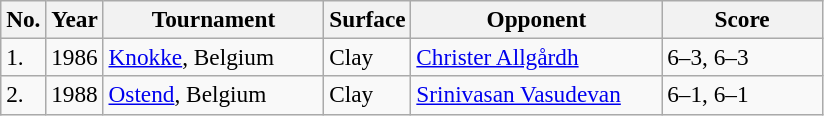<table class="sortable wikitable" style=font-size:97%>
<tr>
<th style="width:20px" class="unsortable">No.</th>
<th style="width:30px">Year</th>
<th style="width:140px">Tournament</th>
<th style="width:50px">Surface</th>
<th style="width:160px">Opponent</th>
<th style="width:100px" class="unsortable">Score</th>
</tr>
<tr>
<td>1.</td>
<td>1986</td>
<td><a href='#'>Knokke</a>, Belgium</td>
<td>Clay</td>
<td> <a href='#'>Christer Allgårdh</a></td>
<td>6–3, 6–3</td>
</tr>
<tr>
<td>2.</td>
<td>1988</td>
<td><a href='#'>Ostend</a>, Belgium</td>
<td>Clay</td>
<td> <a href='#'>Srinivasan Vasudevan</a></td>
<td>6–1, 6–1</td>
</tr>
</table>
